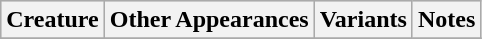<table class="wikitable">
<tr bgcolor="#CCCCCC">
<th>Creature</th>
<th>Other Appearances</th>
<th>Variants</th>
<th>Notes</th>
</tr>
<tr>
</tr>
</table>
